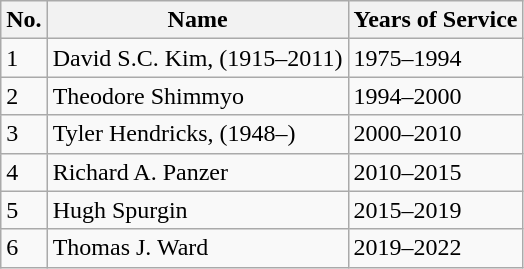<table class="wikitable sortable">
<tr>
<th>No.</th>
<th>Name</th>
<th>Years of Service</th>
</tr>
<tr>
<td>1</td>
<td>David S.C. Kim, (1915–2011)</td>
<td>1975–1994</td>
</tr>
<tr>
<td>2</td>
<td>Theodore Shimmyo</td>
<td>1994–2000</td>
</tr>
<tr>
<td>3</td>
<td>Tyler Hendricks, (1948–)</td>
<td>2000–2010</td>
</tr>
<tr>
<td>4</td>
<td>Richard A. Panzer</td>
<td>2010–2015</td>
</tr>
<tr>
<td>5</td>
<td>Hugh Spurgin</td>
<td>2015–2019</td>
</tr>
<tr>
<td>6</td>
<td>Thomas J. Ward</td>
<td>2019–2022</td>
</tr>
</table>
